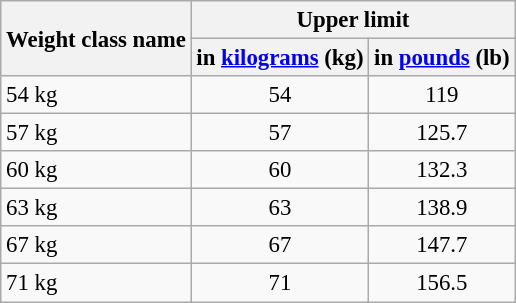<table class="wikitable" style="font-size:95%;">
<tr>
<th rowspan="2">Weight class name</th>
<th colspan="2">Upper limit</th>
</tr>
<tr>
<th>in <a href='#'>kilograms</a> (kg)</th>
<th>in <a href='#'>pounds</a> (lb)</th>
</tr>
<tr align="center">
<td align="left">54 kg</td>
<td>54</td>
<td>119</td>
</tr>
<tr align="center">
<td align="left">57 kg</td>
<td>57</td>
<td>125.7</td>
</tr>
<tr align="center">
<td align="left">60 kg</td>
<td>60</td>
<td>132.3</td>
</tr>
<tr align="center">
<td align="left">63 kg</td>
<td>63</td>
<td>138.9</td>
</tr>
<tr align="center">
<td align="left">67 kg</td>
<td>67</td>
<td>147.7</td>
</tr>
<tr align="center">
<td align="left">71 kg</td>
<td>71</td>
<td>156.5</td>
</tr>
</table>
